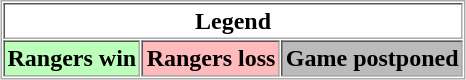<table border="1" cellpadding="2" cellspacing="1" style="margin:auto; border:1px solid #aaa;">
<tr>
<th colspan="3">Legend</th>
</tr>
<tr>
<th style="background:#bfb;">Rangers win</th>
<th style="background:#fbb;">Rangers loss</th>
<th style="background:#bbb;">Game postponed</th>
</tr>
</table>
